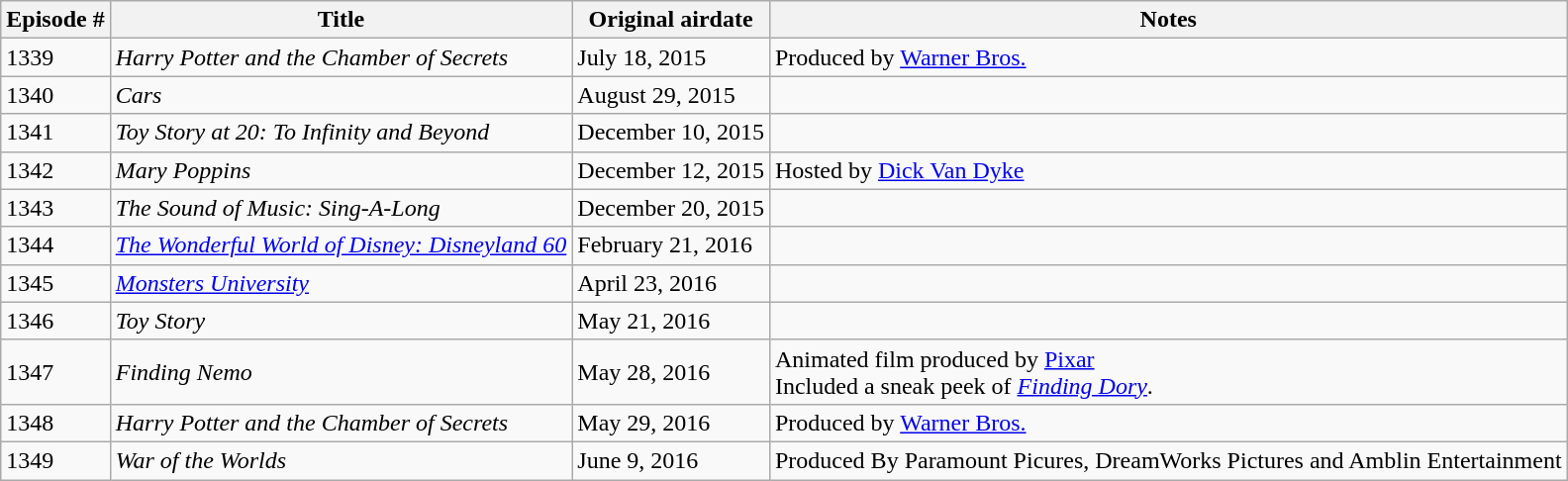<table class="wikitable sortable">
<tr>
<th>Episode #</th>
<th>Title</th>
<th>Original airdate</th>
<th>Notes</th>
</tr>
<tr>
<td>1339</td>
<td><em>Harry Potter and the Chamber of Secrets</em></td>
<td>July 18, 2015</td>
<td>Produced by <a href='#'>Warner Bros.</a></td>
</tr>
<tr>
<td>1340</td>
<td><em>Cars</em></td>
<td>August 29, 2015</td>
<td></td>
</tr>
<tr>
<td>1341</td>
<td><em>Toy Story at 20: To Infinity and Beyond</em></td>
<td>December 10, 2015</td>
<td></td>
</tr>
<tr>
<td>1342</td>
<td><em>Mary Poppins</em></td>
<td>December 12, 2015</td>
<td>Hosted by <a href='#'>Dick Van Dyke</a></td>
</tr>
<tr>
<td>1343</td>
<td><em>The Sound of Music: Sing-A-Long</em></td>
<td>December 20, 2015</td>
<td></td>
</tr>
<tr>
<td>1344</td>
<td><em><a href='#'>The Wonderful World of Disney: Disneyland 60</a></em></td>
<td>February 21, 2016</td>
<td></td>
</tr>
<tr>
<td>1345</td>
<td><em><a href='#'>Monsters University</a></em></td>
<td>April 23, 2016</td>
<td></td>
</tr>
<tr>
<td>1346</td>
<td><em>Toy Story</em></td>
<td>May 21, 2016</td>
<td></td>
</tr>
<tr>
<td>1347</td>
<td><em>Finding Nemo</em></td>
<td>May 28, 2016</td>
<td>Animated film produced by <a href='#'>Pixar</a><br>Included a sneak peek of <em><a href='#'>Finding Dory</a></em>.</td>
</tr>
<tr>
<td>1348</td>
<td><em>Harry Potter and the Chamber of Secrets</em></td>
<td>May 29, 2016</td>
<td>Produced by <a href='#'>Warner Bros.</a></td>
</tr>
<tr>
<td>1349</td>
<td><em>War of the Worlds</em></td>
<td>June 9, 2016</td>
<td>Produced By Paramount Picures, DreamWorks Pictures and Amblin Entertainment</td>
</tr>
</table>
